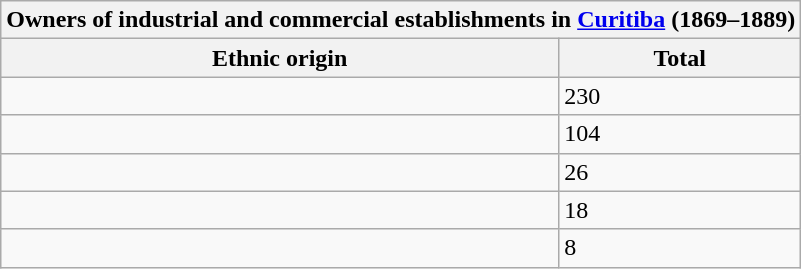<table class="wikitable sortable">
<tr>
<th colspan=2>Owners of industrial and commercial establishments in <a href='#'>Curitiba</a> (1869–1889)</th>
</tr>
<tr>
<th>Ethnic origin</th>
<th>Total</th>
</tr>
<tr>
<td></td>
<td>230</td>
</tr>
<tr>
<td></td>
<td>104</td>
</tr>
<tr>
<td></td>
<td>26</td>
</tr>
<tr>
<td></td>
<td>18</td>
</tr>
<tr>
<td></td>
<td>8</td>
</tr>
</table>
